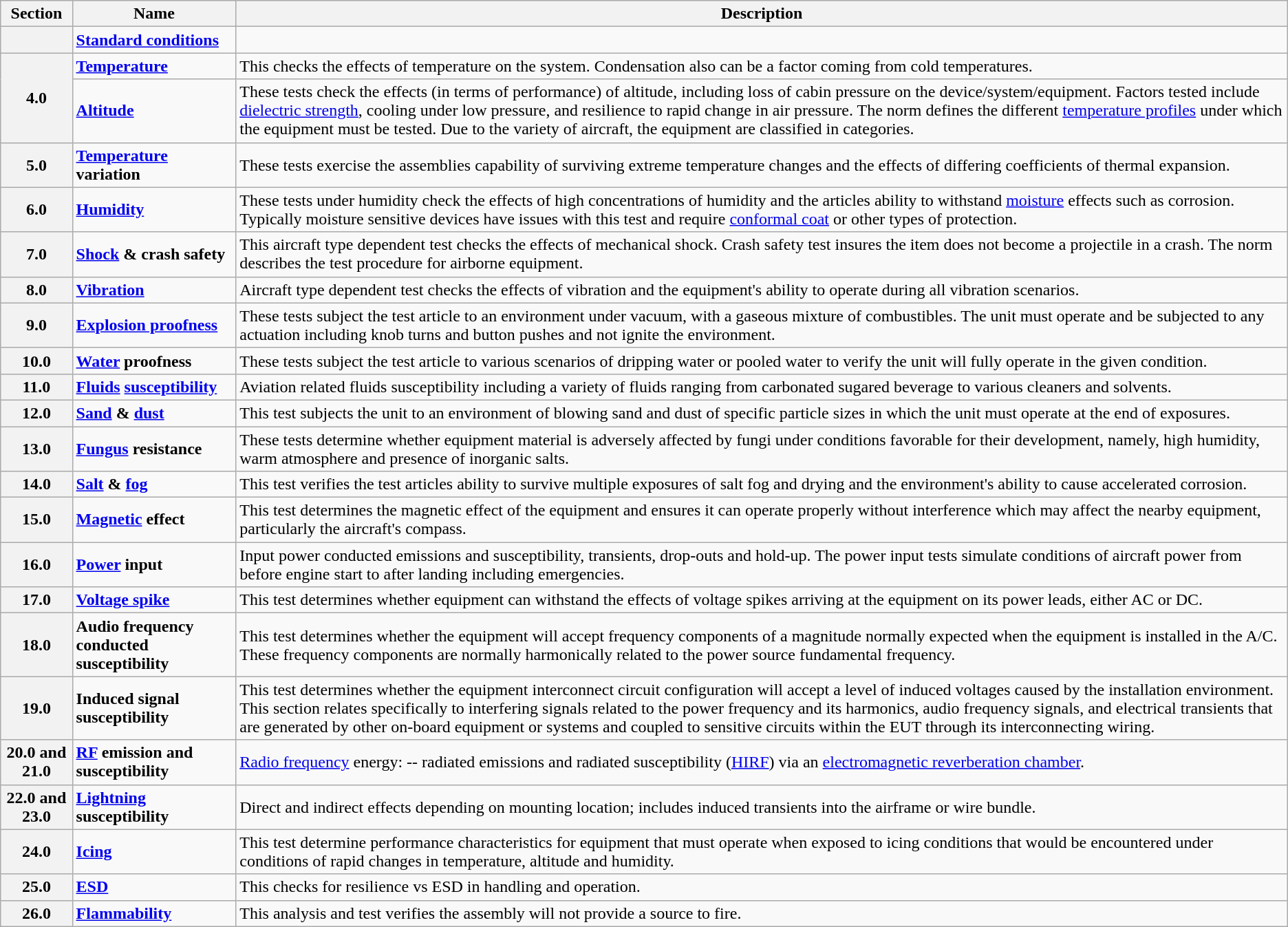<table class="wikitable" border="1">
<tr>
<th>Section</th>
<th>Name</th>
<th>Description</th>
</tr>
<tr>
<th></th>
<td><strong><a href='#'>Standard conditions</a></strong></td>
<td></td>
</tr>
<tr>
<th rowspan="2">4.0</th>
<td><strong><a href='#'>Temperature</a></strong></td>
<td>This checks the effects of temperature on the system. Condensation also can be a factor coming from cold temperatures.</td>
</tr>
<tr>
<td><strong><a href='#'>Altitude</a></strong></td>
<td>These tests check the effects (in terms of performance) of altitude, including loss of cabin pressure on the device/system/equipment. Factors tested include <a href='#'>dielectric strength</a>, cooling under low pressure, and resilience to rapid change in air pressure. The norm defines the different <a href='#'>temperature profiles</a> under which the equipment must be tested. Due to the variety of aircraft, the equipment are classified in categories.</td>
</tr>
<tr>
<th>5.0</th>
<td><strong><a href='#'>Temperature</a> variation</strong></td>
<td>These tests exercise the assemblies capability of surviving extreme temperature changes and the effects of differing coefficients of thermal expansion.</td>
</tr>
<tr>
<th>6.0</th>
<td><strong><a href='#'>Humidity</a></strong></td>
<td>These tests under humidity check the effects of high concentrations of humidity and the articles ability to withstand <a href='#'>moisture</a> effects such as corrosion. Typically moisture sensitive devices have issues with this test and require <a href='#'>conformal coat</a> or other types of protection.</td>
</tr>
<tr>
<th>7.0</th>
<td><strong><a href='#'>Shock</a> & crash safety</strong></td>
<td>This aircraft type dependent test checks the effects of mechanical shock. Crash safety test insures the item does not become a projectile in a crash. The norm describes the test procedure for airborne equipment.</td>
</tr>
<tr>
<th>8.0</th>
<td><strong><a href='#'>Vibration</a></strong></td>
<td>Aircraft type dependent test checks the effects of vibration and the equipment's ability to operate during all vibration scenarios.</td>
</tr>
<tr>
<th>9.0</th>
<td><strong><a href='#'>Explosion proofness</a></strong></td>
<td>These tests subject the test article to an environment under vacuum, with a gaseous mixture of combustibles. The unit must operate and be subjected to any actuation including knob turns and button pushes and not ignite the environment.</td>
</tr>
<tr>
<th>10.0</th>
<td><strong><a href='#'>Water</a> proofness</strong></td>
<td>These tests subject the test article to various scenarios of dripping water or pooled water to verify the unit will fully operate in the given condition.</td>
</tr>
<tr>
<th>11.0</th>
<td><strong><a href='#'>Fluids</a> <a href='#'>susceptibility</a></strong></td>
<td>Aviation related fluids susceptibility including a variety of fluids ranging from carbonated sugared beverage to various cleaners and solvents.</td>
</tr>
<tr>
<th>12.0</th>
<td><strong><a href='#'>Sand</a> & <a href='#'>dust</a></strong></td>
<td>This test subjects the unit to an environment of blowing sand and dust of specific particle sizes in which the unit must operate at the end of exposures.</td>
</tr>
<tr>
<th>13.0</th>
<td><strong><a href='#'>Fungus</a> resistance</strong></td>
<td>These tests determine whether equipment material is adversely affected by fungi under conditions favorable for their development, namely, high humidity, warm atmosphere and presence of inorganic salts.</td>
</tr>
<tr>
<th>14.0</th>
<td><strong><a href='#'>Salt</a> & <a href='#'>fog</a></strong></td>
<td>This test verifies the test articles ability to survive multiple exposures of salt fog and drying and the environment's ability to cause accelerated corrosion.</td>
</tr>
<tr>
<th>15.0</th>
<td><strong><a href='#'>Magnetic</a> effect</strong></td>
<td>This test determines the magnetic effect of the equipment and ensures it can operate properly without interference which may affect the nearby equipment, particularly the aircraft's compass.</td>
</tr>
<tr>
<th>16.0</th>
<td><strong><a href='#'>Power</a> input</strong></td>
<td>Input power conducted emissions and susceptibility, transients, drop-outs and hold-up. The power input tests simulate conditions of aircraft power from before engine start to after landing including emergencies.</td>
</tr>
<tr>
<th>17.0</th>
<td><strong><a href='#'>Voltage spike</a></strong></td>
<td>This test determines whether equipment can withstand the effects of voltage spikes arriving at the equipment on its power leads, either AC or DC.</td>
</tr>
<tr>
<th>18.0</th>
<td><strong>Audio frequency conducted susceptibility</strong></td>
<td>This test determines whether the equipment will accept frequency components of a magnitude normally expected when the equipment is installed in the A/C.  These frequency components are normally harmonically related to the power source fundamental frequency.</td>
</tr>
<tr>
<th>19.0</th>
<td><strong>Induced signal susceptibility</strong></td>
<td>This test determines whether the equipment interconnect circuit configuration will accept a level of induced voltages caused by the installation environment.  This section relates specifically to interfering signals related to the power frequency and its harmonics, audio frequency signals, and electrical transients that are generated by other on-board equipment or systems and coupled to sensitive circuits within the EUT through its interconnecting wiring.</td>
</tr>
<tr>
<th>20.0 and 21.0</th>
<td><strong><a href='#'>RF</a> emission and susceptibility</strong></td>
<td><a href='#'>Radio frequency</a> energy: -- radiated emissions and radiated susceptibility (<a href='#'>HIRF</a>) via an <a href='#'>electromagnetic reverberation chamber</a>.</td>
</tr>
<tr>
<th>22.0 and 23.0</th>
<td><strong><a href='#'>Lightning</a> susceptibility</strong></td>
<td>Direct and indirect effects depending on mounting location; includes induced transients into the airframe or wire bundle.</td>
</tr>
<tr>
<th>24.0</th>
<td><strong><a href='#'>Icing</a></strong></td>
<td>This test determine performance characteristics for equipment that must operate when exposed to icing conditions that would be encountered under conditions of rapid changes in temperature, altitude and humidity.</td>
</tr>
<tr>
<th>25.0</th>
<td><strong><a href='#'>ESD</a></strong></td>
<td>This checks for resilience vs ESD in handling and operation.</td>
</tr>
<tr>
<th>26.0</th>
<td><strong><a href='#'>Flammability</a></strong></td>
<td>This analysis and test verifies the assembly will not provide a source to fire.</td>
</tr>
</table>
